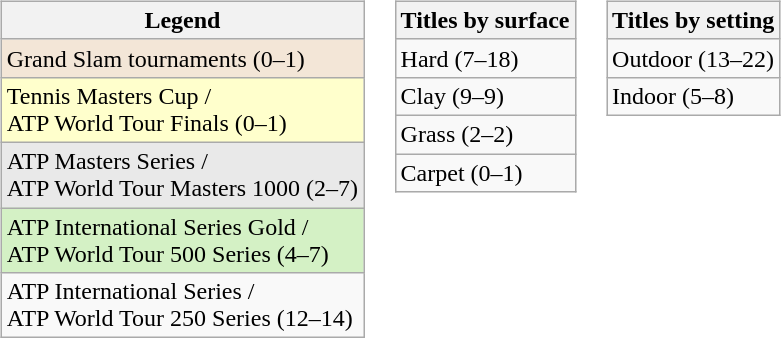<table>
<tr valign="top">
<td><br><table class=wikitable>
<tr>
<th>Legend</th>
</tr>
<tr style="background:#f3e6d7;">
<td>Grand Slam tournaments (0–1)</td>
</tr>
<tr style="background:#ffffcc;">
<td>Tennis Masters Cup / <br>ATP World Tour Finals (0–1)</td>
</tr>
<tr style="background:#e9e9e9;">
<td>ATP Masters Series / <br>ATP World Tour Masters 1000 (2–7)</td>
</tr>
<tr style="background:#d4f1c5;">
<td>ATP International Series Gold / <br>ATP World Tour 500 Series (4–7)</td>
</tr>
<tr>
<td>ATP International Series / <br>ATP World Tour 250 Series (12–14)</td>
</tr>
</table>
</td>
<td><br><table class="wikitable">
<tr>
<th>Titles by surface</th>
</tr>
<tr>
<td>Hard (7–18)</td>
</tr>
<tr>
<td>Clay (9–9)</td>
</tr>
<tr>
<td>Grass (2–2)</td>
</tr>
<tr>
<td>Carpet (0–1)</td>
</tr>
</table>
</td>
<td><br><table class="wikitable">
<tr>
<th>Titles by setting</th>
</tr>
<tr>
<td>Outdoor (13–22)</td>
</tr>
<tr>
<td>Indoor (5–8)</td>
</tr>
</table>
</td>
</tr>
</table>
